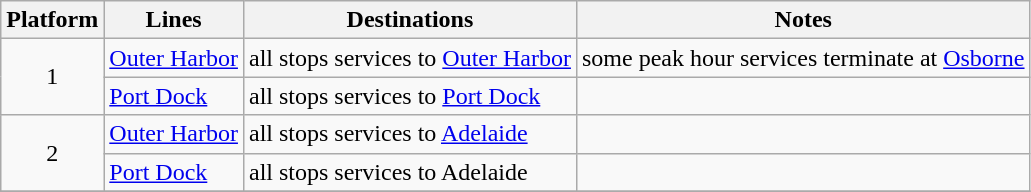<table class="wikitable" style="float: none; margin: 0.5em; ">
<tr>
<th>Platform</th>
<th>Lines</th>
<th>Destinations</th>
<th>Notes</th>
</tr>
<tr>
<td rowspan="2" style="text-align:center;">1</td>
<td style=background:#><a href='#'><span>Outer Harbor</span></a></td>
<td>all stops services to <a href='#'>Outer Harbor</a></td>
<td>some peak hour services terminate at <a href='#'>Osborne</a></td>
</tr>
<tr>
<td style=background:#><a href='#'><span>Port Dock</span></a></td>
<td>all stops services to <a href='#'>Port Dock</a></td>
<td></td>
</tr>
<tr>
<td rowspan="2" style="text-align:center;">2</td>
<td style=background:#><a href='#'><span>Outer Harbor</span></a></td>
<td>all stops services to <a href='#'>Adelaide</a></td>
<td></td>
</tr>
<tr>
<td style=background:#><a href='#'><span>Port Dock</span></a></td>
<td>all stops services to Adelaide</td>
<td></td>
</tr>
<tr>
</tr>
</table>
